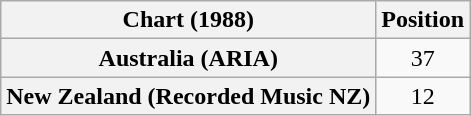<table class="wikitable plainrowheaders" style="text-align:center">
<tr>
<th>Chart (1988)</th>
<th>Position</th>
</tr>
<tr>
<th scope="row">Australia (ARIA)</th>
<td>37</td>
</tr>
<tr>
<th scope="row">New Zealand (Recorded Music NZ)</th>
<td>12</td>
</tr>
</table>
